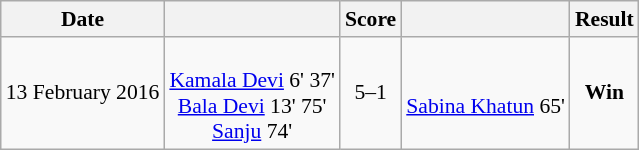<table class="wikitable" border="1" style="font-size:90%;" style="text-align:center;">
<tr>
<th>Date</th>
<th></th>
<th>Score</th>
<th></th>
<th>Result</th>
</tr>
<tr align=center>
<td>13 February 2016</td>
<td><br><a href='#'>Kamala Devi</a> 6' 37'<br><a href='#'>Bala Devi</a> 13' 75'<br><a href='#'>Sanju</a> 74'</td>
<td>5–1</td>
<td><br><a href='#'>Sabina Khatun</a> 65'</td>
<td><strong>Win</strong></td>
</tr>
</table>
